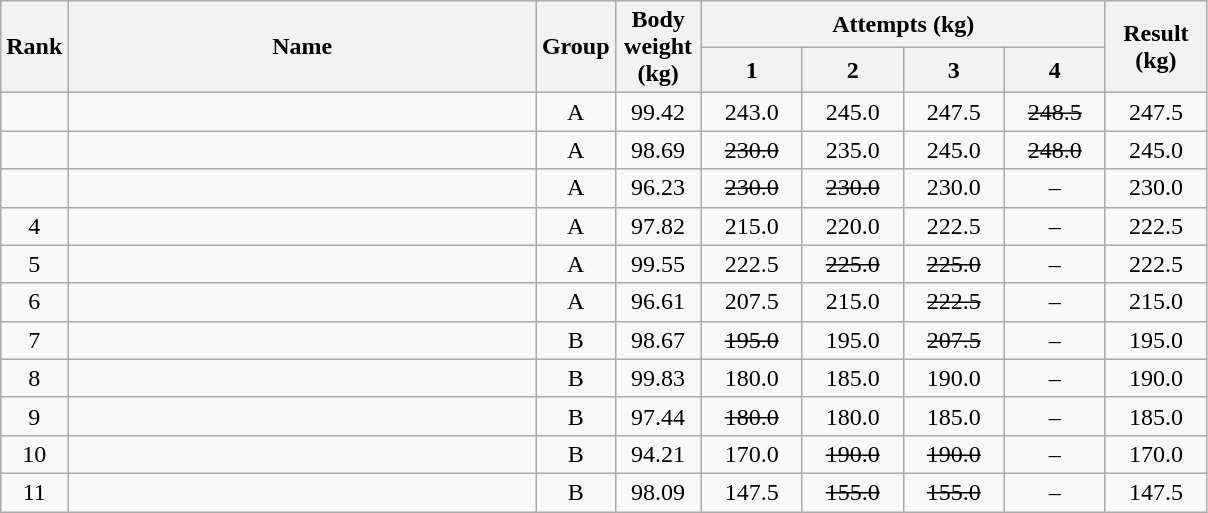<table class="wikitable" style="text-align:center;">
<tr>
<th rowspan=2>Rank</th>
<th rowspan=2 width=305>Name</th>
<th rowspan=2 width=20>Group</th>
<th rowspan=2 width=50>Body weight (kg)</th>
<th colspan=4>Attempts (kg)</th>
<th rowspan=2 width=60>Result (kg)</th>
</tr>
<tr>
<th width=60>1</th>
<th width=60>2</th>
<th width=60>3</th>
<th width=60>4</th>
</tr>
<tr>
<td></td>
<td align="left"></td>
<td>A</td>
<td>99.42</td>
<td>243.0 </td>
<td>245.0 </td>
<td>247.5 </td>
<td><s>248.5</s></td>
<td>247.5</td>
</tr>
<tr>
<td></td>
<td align="left"></td>
<td>A</td>
<td>98.69</td>
<td><s>230.0</s></td>
<td>235.0</td>
<td>245.0</td>
<td><s>248.0</s></td>
<td>245.0</td>
</tr>
<tr>
<td></td>
<td align="left"></td>
<td>A</td>
<td>96.23</td>
<td><s>230.0</s></td>
<td><s>230.0</s></td>
<td>230.0</td>
<td>–</td>
<td>230.0</td>
</tr>
<tr>
<td>4</td>
<td align="left"></td>
<td>A</td>
<td>97.82</td>
<td>215.0</td>
<td>220.0</td>
<td>222.5</td>
<td>–</td>
<td>222.5</td>
</tr>
<tr>
<td>5</td>
<td align="left"></td>
<td>A</td>
<td>99.55</td>
<td>222.5</td>
<td><s>225.0</s></td>
<td><s>225.0</s></td>
<td>–</td>
<td>222.5</td>
</tr>
<tr>
<td>6</td>
<td align="left"></td>
<td>A</td>
<td>96.61</td>
<td>207.5</td>
<td>215.0</td>
<td><s>222.5</s></td>
<td>–</td>
<td>215.0</td>
</tr>
<tr>
<td>7</td>
<td align="left"></td>
<td>B</td>
<td>98.67</td>
<td><s>195.0</s></td>
<td>195.0</td>
<td><s>207.5</s></td>
<td>–</td>
<td>195.0</td>
</tr>
<tr>
<td>8</td>
<td align="left"></td>
<td>B</td>
<td>99.83</td>
<td>180.0</td>
<td>185.0</td>
<td>190.0</td>
<td>–</td>
<td>190.0</td>
</tr>
<tr>
<td>9</td>
<td align="left"></td>
<td>B</td>
<td>97.44</td>
<td><s>180.0</s></td>
<td>180.0</td>
<td>185.0</td>
<td>–</td>
<td>185.0</td>
</tr>
<tr>
<td>10</td>
<td align="left"></td>
<td>B</td>
<td>94.21</td>
<td>170.0</td>
<td><s>190.0</s></td>
<td><s>190.0</s></td>
<td>–</td>
<td>170.0</td>
</tr>
<tr>
<td>11</td>
<td align="left"></td>
<td>B</td>
<td>98.09</td>
<td>147.5</td>
<td><s>155.0</s></td>
<td><s>155.0</s></td>
<td>–</td>
<td>147.5</td>
</tr>
</table>
